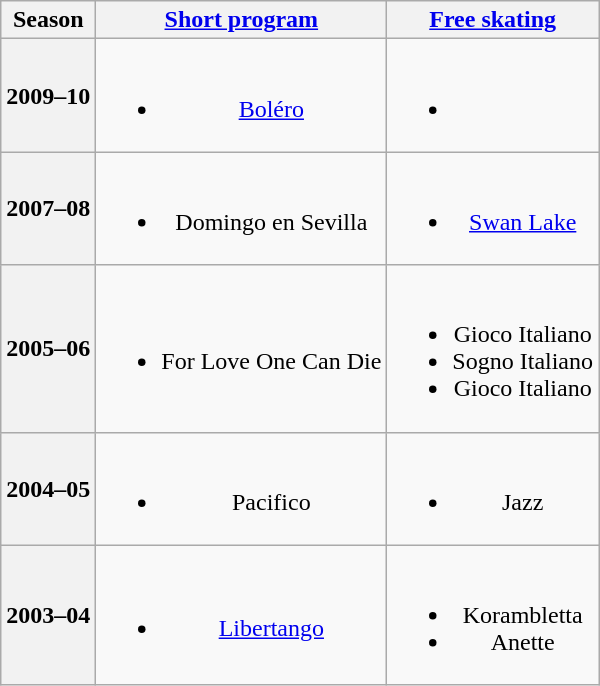<table class=wikitable style=text-align:center>
<tr>
<th>Season</th>
<th><a href='#'>Short program</a></th>
<th><a href='#'>Free skating</a></th>
</tr>
<tr>
<th>2009–10</th>
<td><br><ul><li><a href='#'>Boléro</a> <br></li></ul></td>
<td><br><ul><li></li></ul></td>
</tr>
<tr>
<th>2007–08 <br> </th>
<td><br><ul><li>Domingo en Sevilla</li></ul></td>
<td><br><ul><li><a href='#'>Swan Lake</a> <br></li></ul></td>
</tr>
<tr>
<th>2005–06 <br> </th>
<td><br><ul><li>For Love One Can Die <br></li></ul></td>
<td><br><ul><li>Gioco Italiano <br></li><li>Sogno Italiano <br></li><li>Gioco Italiano <br></li></ul></td>
</tr>
<tr>
<th>2004–05 <br> </th>
<td><br><ul><li>Pacifico <br></li></ul></td>
<td><br><ul><li>Jazz <br></li></ul></td>
</tr>
<tr>
<th>2003–04 <br> </th>
<td><br><ul><li><a href='#'>Libertango</a> <br></li></ul></td>
<td><br><ul><li>Korambletta <br></li><li>Anette <br></li></ul></td>
</tr>
</table>
